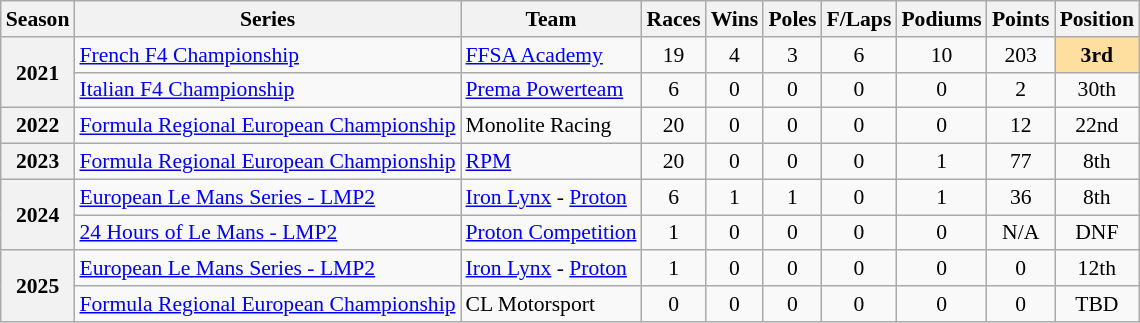<table class="wikitable" style="font-size: 90%; text-align:center">
<tr>
<th>Season</th>
<th>Series</th>
<th>Team</th>
<th>Races</th>
<th>Wins</th>
<th>Poles</th>
<th>F/Laps</th>
<th>Podiums</th>
<th>Points</th>
<th>Position</th>
</tr>
<tr>
<th rowspan=2>2021</th>
<td align=left><a href='#'>French F4 Championship</a></td>
<td align=left><a href='#'>FFSA Academy</a></td>
<td>19</td>
<td>4</td>
<td>3</td>
<td>6</td>
<td>10</td>
<td>203</td>
<td style="background:#FFDF9F;"><strong>3rd</strong></td>
</tr>
<tr>
<td align=left><a href='#'>Italian F4 Championship</a></td>
<td align=left><a href='#'>Prema Powerteam</a></td>
<td>6</td>
<td>0</td>
<td>0</td>
<td>0</td>
<td>0</td>
<td>2</td>
<td>30th</td>
</tr>
<tr>
<th>2022</th>
<td align=left><a href='#'>Formula Regional European Championship</a></td>
<td align=left>Monolite Racing</td>
<td>20</td>
<td>0</td>
<td>0</td>
<td>0</td>
<td>0</td>
<td>12</td>
<td>22nd</td>
</tr>
<tr>
<th>2023</th>
<td align=left><a href='#'>Formula Regional European Championship</a></td>
<td align=left><a href='#'>RPM</a></td>
<td>20</td>
<td>0</td>
<td>0</td>
<td>0</td>
<td>1</td>
<td>77</td>
<td>8th</td>
</tr>
<tr>
<th rowspan="2">2024</th>
<td align=left><a href='#'>European Le Mans Series - LMP2</a></td>
<td align=left><a href='#'>Iron Lynx</a> - <a href='#'>Proton</a></td>
<td>6</td>
<td>1</td>
<td>1</td>
<td>0</td>
<td>1</td>
<td>36</td>
<td>8th</td>
</tr>
<tr>
<td align=left><a href='#'>24 Hours of Le Mans - LMP2</a></td>
<td align=left><a href='#'>Proton Competition</a></td>
<td>1</td>
<td>0</td>
<td>0</td>
<td>0</td>
<td>0</td>
<td>N/A</td>
<td>DNF</td>
</tr>
<tr>
<th rowspan="2">2025</th>
<td align=left><a href='#'>European Le Mans Series - LMP2</a></td>
<td align=left><a href='#'>Iron Lynx</a> - <a href='#'>Proton</a></td>
<td>1</td>
<td>0</td>
<td>0</td>
<td>0</td>
<td>0</td>
<td>0</td>
<td>12th</td>
</tr>
<tr>
<td align=left><a href='#'>Formula Regional European Championship</a></td>
<td align=left>CL Motorsport</td>
<td>0</td>
<td>0</td>
<td>0</td>
<td>0</td>
<td>0</td>
<td>0</td>
<td>TBD</td>
</tr>
</table>
